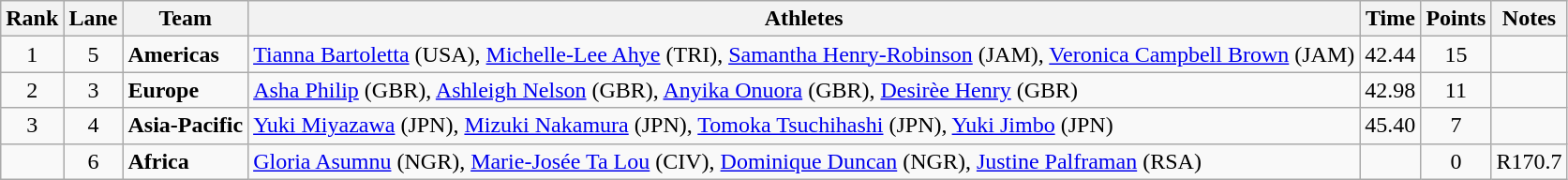<table class="wikitable sortable" style="text-align:center">
<tr>
<th>Rank</th>
<th>Lane</th>
<th>Team</th>
<th>Athletes</th>
<th>Time</th>
<th>Points</th>
<th>Notes</th>
</tr>
<tr>
<td>1</td>
<td>5</td>
<td align="left"><strong>Americas</strong></td>
<td align=left><a href='#'>Tianna Bartoletta</a> (USA), <a href='#'>Michelle-Lee Ahye</a> (TRI), <a href='#'>Samantha Henry-Robinson</a> (JAM), <a href='#'>Veronica Campbell Brown</a> (JAM)</td>
<td>42.44</td>
<td>15</td>
<td></td>
</tr>
<tr>
<td>2</td>
<td>3</td>
<td align="left"><strong>Europe</strong></td>
<td align=left><a href='#'>Asha Philip</a> (GBR), <a href='#'>Ashleigh Nelson</a> (GBR), <a href='#'>Anyika Onuora</a> (GBR), <a href='#'>Desirèe Henry</a> (GBR)</td>
<td>42.98</td>
<td>11</td>
<td></td>
</tr>
<tr>
<td>3</td>
<td>4</td>
<td align="left"><strong>Asia-Pacific</strong></td>
<td align=left><a href='#'>Yuki Miyazawa</a> (JPN), <a href='#'>Mizuki Nakamura</a> (JPN), <a href='#'>Tomoka Tsuchihashi</a> (JPN), <a href='#'>Yuki Jimbo</a> (JPN)</td>
<td>45.40</td>
<td>7</td>
<td></td>
</tr>
<tr>
<td></td>
<td>6</td>
<td align="left"><strong>Africa</strong></td>
<td align=left><a href='#'>Gloria Asumnu</a> (NGR), <a href='#'>Marie-Josée Ta Lou</a> (CIV), <a href='#'>Dominique Duncan</a> (NGR), <a href='#'>Justine Palframan</a> (RSA)</td>
<td></td>
<td>0</td>
<td>R170.7</td>
</tr>
</table>
